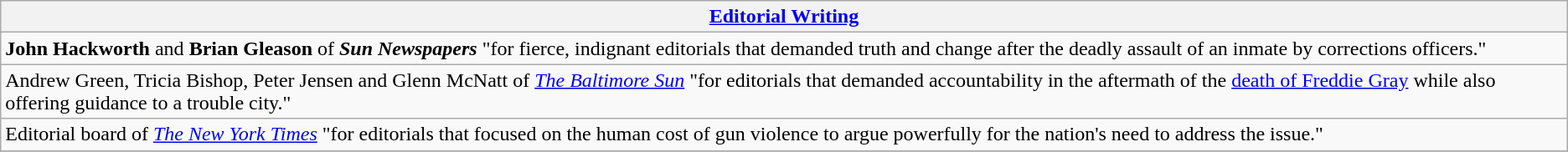<table class="wikitable" style="float:left; float:none;">
<tr>
<th><a href='#'>Editorial Writing</a></th>
</tr>
<tr>
<td><strong>John Hackworth</strong> and <strong>Brian Gleason</strong> of <strong><em>Sun Newspapers</em></strong> "for fierce, indignant editorials that demanded truth and change after the deadly assault of an inmate by corrections officers."</td>
</tr>
<tr>
<td>Andrew Green, Tricia Bishop, Peter Jensen and Glenn McNatt of <em><a href='#'>The Baltimore Sun</a></em> "for editorials that demanded accountability in the aftermath of the <a href='#'>death of Freddie Gray</a> while also offering guidance to a trouble city."</td>
</tr>
<tr>
<td>Editorial board of <em><a href='#'>The New York Times</a></em> "for editorials that focused on the human cost of gun violence to argue powerfully for the nation's need to address the issue."</td>
</tr>
<tr>
</tr>
</table>
